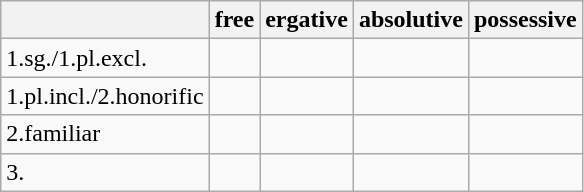<table class="wikitable">
<tr>
<th></th>
<th>free</th>
<th>ergative</th>
<th>absolutive</th>
<th>possessive</th>
</tr>
<tr>
<td>1.sg./1.pl.excl.</td>
<td></td>
<td></td>
<td></td>
<td></td>
</tr>
<tr>
<td>1.pl.incl./2.honorific</td>
<td></td>
<td></td>
<td></td>
<td></td>
</tr>
<tr>
<td>2.familiar</td>
<td></td>
<td></td>
<td></td>
<td></td>
</tr>
<tr>
<td>3.</td>
<td></td>
<td></td>
<td></td>
<td></td>
</tr>
</table>
